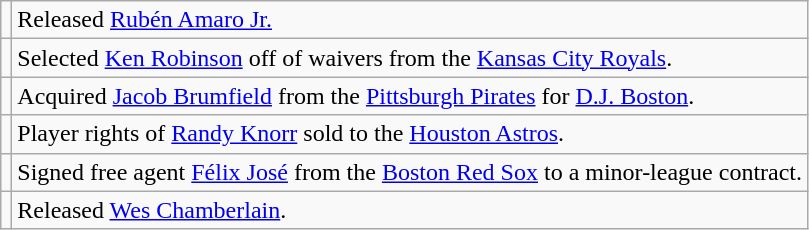<table class="wikitable">
<tr>
<td></td>
<td>Released <a href='#'>Rubén Amaro Jr.</a></td>
</tr>
<tr>
<td></td>
<td>Selected <a href='#'>Ken Robinson</a> off of waivers from the <a href='#'>Kansas City Royals</a>.</td>
</tr>
<tr>
<td></td>
<td>Acquired <a href='#'>Jacob Brumfield</a> from the <a href='#'>Pittsburgh Pirates</a> for <a href='#'>D.J. Boston</a>.</td>
</tr>
<tr>
<td></td>
<td>Player rights of <a href='#'>Randy Knorr</a> sold to the <a href='#'>Houston Astros</a>.</td>
</tr>
<tr>
<td></td>
<td>Signed free agent <a href='#'>Félix José</a> from the <a href='#'>Boston Red Sox</a> to a minor-league contract.</td>
</tr>
<tr>
<td></td>
<td>Released <a href='#'>Wes Chamberlain</a>.</td>
</tr>
</table>
